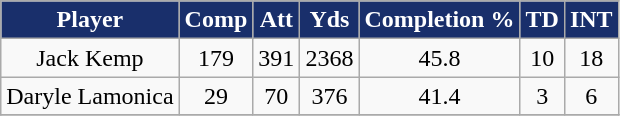<table class="wikitable">
<tr>
<th style="background:#192f6b;color:white;">Player</th>
<th style="background:#192f6b;color:white;">Comp</th>
<th style="background:#192f6b;color:white;">Att</th>
<th style="background:#192f6b;color:white;">Yds</th>
<th style="background:#192f6b;color:white;">Completion %</th>
<th style="background:#192f6b;color:white;">TD</th>
<th style="background:#192f6b;color:white;">INT</th>
</tr>
<tr align="center" bgcolor="">
<td>Jack Kemp</td>
<td>179</td>
<td>391</td>
<td>2368</td>
<td>45.8</td>
<td>10</td>
<td>18</td>
</tr>
<tr align="center" bgcolor="">
<td>Daryle Lamonica</td>
<td>29</td>
<td>70</td>
<td>376</td>
<td>41.4</td>
<td>3</td>
<td>6</td>
</tr>
<tr align="center" bgcolor="">
</tr>
</table>
